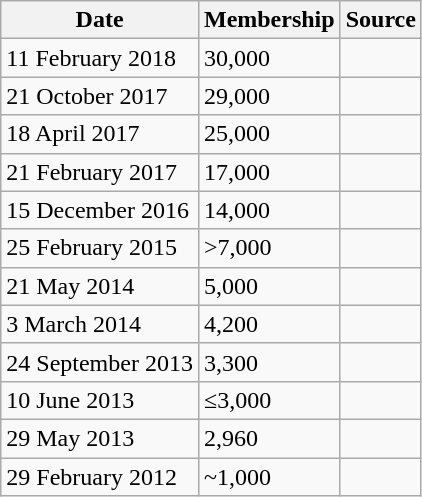<table class="wikitable">
<tr>
<th>Date</th>
<th>Membership</th>
<th>Source</th>
</tr>
<tr>
<td>11 February 2018</td>
<td>30,000</td>
<td></td>
</tr>
<tr>
<td>21 October 2017</td>
<td>29,000</td>
<td></td>
</tr>
<tr>
<td>18 April 2017</td>
<td>25,000</td>
<td></td>
</tr>
<tr>
<td>21 February 2017</td>
<td>17,000</td>
<td></td>
</tr>
<tr>
<td>15 December 2016</td>
<td>14,000</td>
<td></td>
</tr>
<tr>
<td>25 February 2015</td>
<td>>7,000</td>
<td></td>
</tr>
<tr>
<td>21 May 2014</td>
<td>5,000</td>
<td></td>
</tr>
<tr>
<td>3 March 2014</td>
<td>4,200</td>
<td></td>
</tr>
<tr>
<td>24 September 2013</td>
<td>3,300</td>
<td></td>
</tr>
<tr>
<td>10 June 2013</td>
<td>≤3,000</td>
<td></td>
</tr>
<tr>
<td>29 May 2013</td>
<td>2,960</td>
<td></td>
</tr>
<tr>
<td>29 February 2012</td>
<td>~1,000</td>
<td></td>
</tr>
</table>
